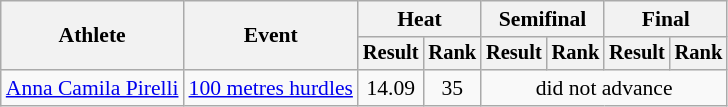<table class="wikitable" style="font-size:90%">
<tr>
<th rowspan="2">Athlete</th>
<th rowspan="2">Event</th>
<th colspan="2">Heat</th>
<th colspan="2">Semifinal</th>
<th colspan="2">Final</th>
</tr>
<tr style="font-size:95%">
<th>Result</th>
<th>Rank</th>
<th>Result</th>
<th>Rank</th>
<th>Result</th>
<th>Rank</th>
</tr>
<tr style=text-align:center>
<td style=text-align:left><a href='#'>Anna Camila Pirelli</a></td>
<td style=text-align:left><a href='#'>100 metres hurdles</a></td>
<td>14.09</td>
<td>35</td>
<td colspan=4>did not advance</td>
</tr>
</table>
